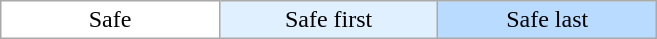<table class="wikitable" style="text-align:center;">
<tr>
<td bgcolor="white" width="15%">Safe</td>
<td bgcolor="E0F0FF" width="15%">Safe first</td>
<td bgcolor="B8DBFF" width="15%">Safe last</td>
</tr>
</table>
